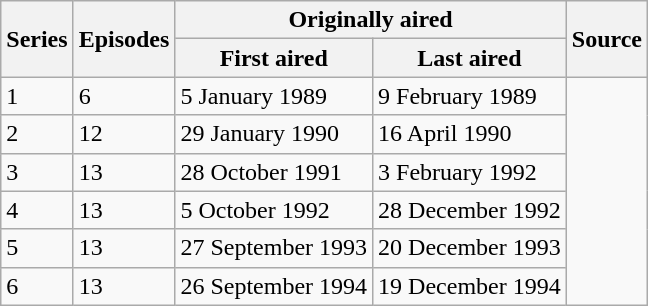<table class="wikitable">
<tr>
<th rowspan="2">Series</th>
<th rowspan="2">Episodes</th>
<th colspan="2">Originally aired</th>
<th rowspan="2">Source</th>
</tr>
<tr>
<th><strong>First aired</strong></th>
<th><strong>Last aired</strong></th>
</tr>
<tr>
<td>1</td>
<td>6</td>
<td>5 January 1989</td>
<td>9 February 1989</td>
<td rowspan="6"></td>
</tr>
<tr>
<td>2</td>
<td>12</td>
<td>29 January 1990</td>
<td>16 April 1990</td>
</tr>
<tr>
<td>3</td>
<td>13</td>
<td>28 October 1991</td>
<td>3 February 1992</td>
</tr>
<tr>
<td>4</td>
<td>13</td>
<td>5 October 1992</td>
<td>28 December 1992</td>
</tr>
<tr>
<td>5</td>
<td>13</td>
<td>27 September 1993</td>
<td>20 December 1993</td>
</tr>
<tr>
<td>6</td>
<td>13</td>
<td>26 September 1994</td>
<td>19 December 1994</td>
</tr>
</table>
